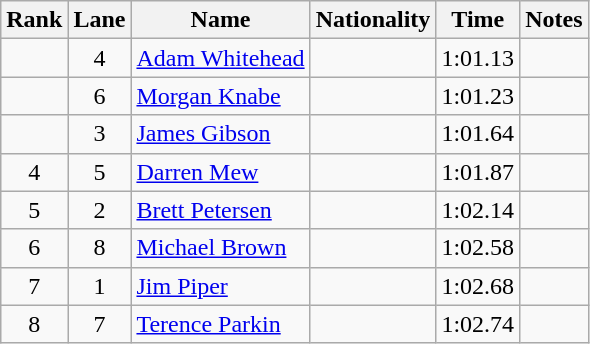<table class="wikitable sortable" style="text-align:center">
<tr>
<th>Rank</th>
<th>Lane</th>
<th>Name</th>
<th>Nationality</th>
<th>Time</th>
<th>Notes</th>
</tr>
<tr>
<td></td>
<td>4</td>
<td align=left><a href='#'>Adam Whitehead</a></td>
<td align=left></td>
<td>1:01.13</td>
<td></td>
</tr>
<tr>
<td></td>
<td>6</td>
<td align=left><a href='#'>Morgan Knabe</a></td>
<td align=left></td>
<td>1:01.23</td>
<td></td>
</tr>
<tr>
<td></td>
<td>3</td>
<td align=left><a href='#'>James Gibson</a></td>
<td align=left></td>
<td>1:01.64</td>
<td></td>
</tr>
<tr>
<td>4</td>
<td>5</td>
<td align=left><a href='#'>Darren Mew</a></td>
<td align=left></td>
<td>1:01.87</td>
<td></td>
</tr>
<tr>
<td>5</td>
<td>2</td>
<td align=left><a href='#'>Brett Petersen</a></td>
<td align=left></td>
<td>1:02.14</td>
<td></td>
</tr>
<tr>
<td>6</td>
<td>8</td>
<td align=left><a href='#'>Michael Brown</a></td>
<td align=left></td>
<td>1:02.58</td>
<td></td>
</tr>
<tr>
<td>7</td>
<td>1</td>
<td align=left><a href='#'>Jim Piper</a></td>
<td align=left></td>
<td>1:02.68</td>
<td></td>
</tr>
<tr>
<td>8</td>
<td>7</td>
<td align=left><a href='#'>Terence Parkin</a></td>
<td align=left></td>
<td>1:02.74</td>
<td></td>
</tr>
</table>
